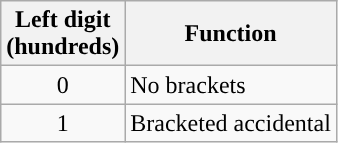<table class="wikitable" style="text-align: left">
<tr>
<th>Left digit<br>(hundreds)</th>
<th>Function</th>
</tr>
<tr>
<td style="text-align: center">0</td>
<td>No brackets</td>
</tr>
<tr>
<td style="text-align: center">1</td>
<td>Bracketed accidental</td>
</tr>
</table>
